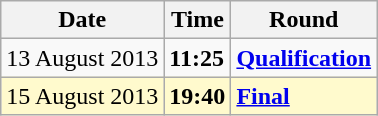<table class="wikitable">
<tr>
<th>Date</th>
<th>Time</th>
<th>Round</th>
</tr>
<tr>
<td>13 August 2013</td>
<td><strong>11:25</strong></td>
<td><strong><a href='#'>Qualification</a></strong></td>
</tr>
<tr style=background:lemonchiffon>
<td>15 August 2013</td>
<td><strong>19:40</strong></td>
<td><strong><a href='#'>Final</a></strong></td>
</tr>
</table>
